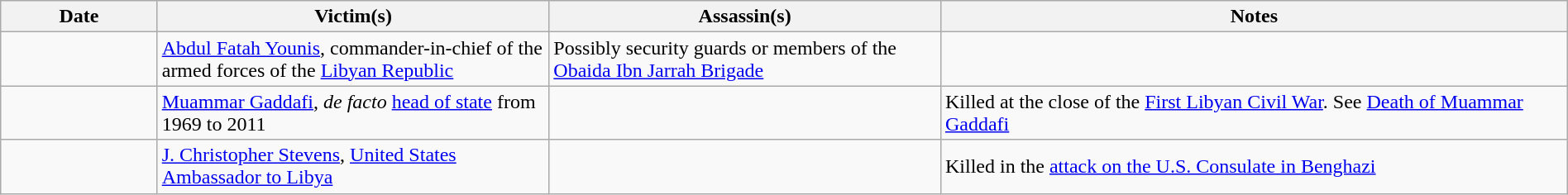<table class="wikitable sortable" style="width:100%">
<tr>
<th style="width:10%">Date</th>
<th style="width:25%">Victim(s)</th>
<th style="width:25%">Assassin(s)</th>
<th style="width:40%">Notes</th>
</tr>
<tr>
<td></td>
<td><a href='#'>Abdul Fatah Younis</a>, commander-in-chief of the armed forces of the <a href='#'>Libyan Republic</a></td>
<td>Possibly security guards or members of the <a href='#'>Obaida Ibn Jarrah Brigade</a></td>
<td></td>
</tr>
<tr>
<td></td>
<td><a href='#'>Muammar Gaddafi</a>, <em>de facto</em> <a href='#'>head of state</a> from 1969 to 2011</td>
<td></td>
<td>Killed at the close of the <a href='#'>First Libyan Civil War</a>. See <a href='#'>Death of Muammar Gaddafi</a></td>
</tr>
<tr>
<td></td>
<td><a href='#'>J. Christopher Stevens</a>, <a href='#'>United States Ambassador to Libya</a></td>
<td></td>
<td>Killed in the <a href='#'>attack on the U.S. Consulate in Benghazi</a></td>
</tr>
</table>
